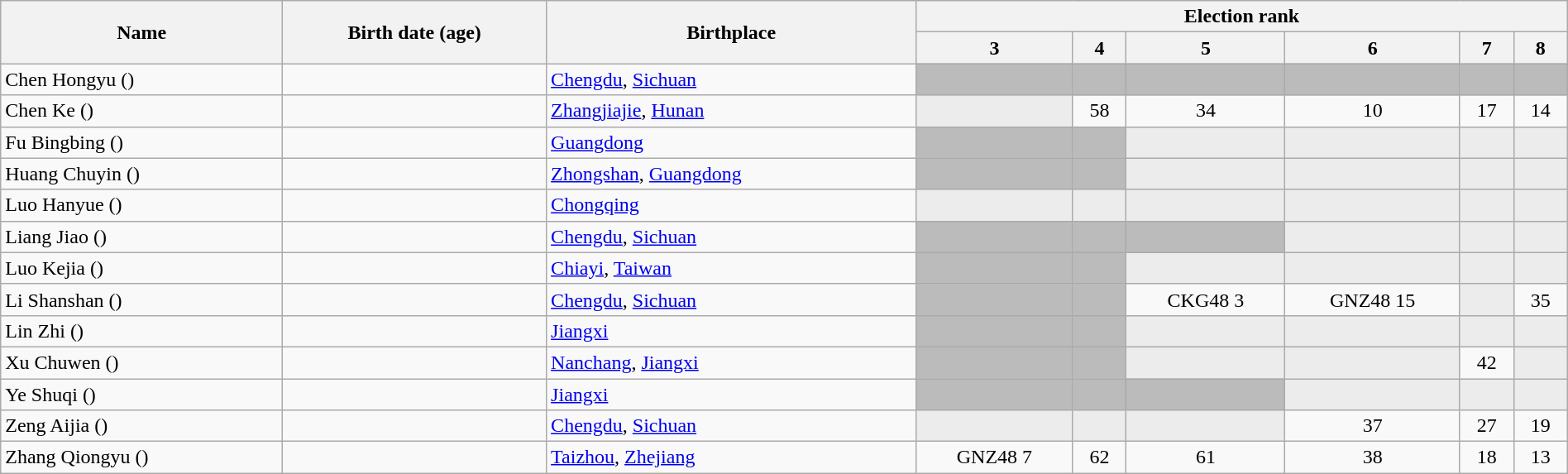<table class="wikitable sortable"  style="text-align:center; width:100%;">
<tr>
<th rowspan="2">Name</th>
<th rowspan="2">Birth date (age)</th>
<th rowspan="2">Birthplace</th>
<th colspan="6" class="unsortable">Election rank</th>
</tr>
<tr>
<th data-sort-type="number">3</th>
<th data-sort-type="number">4</th>
<th data-sort-type="number">5</th>
<th data-sort-type="number">6</th>
<th data-sort-type="number">7</th>
<th data-sort-type="number">8</th>
</tr>
<tr>
<td style="text-align:left;" data-sort-value="Chen, Hongyu">Chen Hongyu ()</td>
<td style="text-align:left;"></td>
<td style="text-align:left;"><a href='#'>Chengdu</a>, <a href='#'>Sichuan</a></td>
<td style="background:#bbb;"> </td>
<td style="background:#bbb;"> </td>
<td style="background:#bbb;"> </td>
<td style="background:#bbb;"> </td>
<td style="background:#bbb;"> </td>
<td style="background:#bbb;"> </td>
</tr>
<tr>
<td style="text-align:left;" data-sort-value="Chen, Ke">Chen Ke ()</td>
<td style="text-align:left;"></td>
<td style="text-align:left;"><a href='#'>Zhangjiajie</a>, <a href='#'>Hunan</a></td>
<td style="background:#ececec; color:gray;"></td>
<td>58</td>
<td>34</td>
<td>10</td>
<td>17</td>
<td>14</td>
</tr>
<tr>
<td style="text-align:left;" data-sort-value="Fu, Bingbing">Fu Bingbing ()</td>
<td style="text-align:left;"></td>
<td style="text-align:left;"><a href='#'>Guangdong</a></td>
<td style="background:#bbb;"> </td>
<td style="background:#bbb;"> </td>
<td style="background:#ececec; color:gray;"></td>
<td style="background:#ececec; color:gray;"></td>
<td style="background:#ececec; color:gray;"></td>
<td style="background:#ececec; color:gray;"></td>
</tr>
<tr>
<td style="text-align:left;" data-sort-value="Huang, Chuyin">Huang Chuyin ()</td>
<td style="text-align:left;"></td>
<td style="text-align:left;"><a href='#'>Zhongshan</a>, <a href='#'>Guangdong</a></td>
<td style="background:#bbb;"> </td>
<td style="background:#bbb;"> </td>
<td style="background:#ececec; color:gray;"></td>
<td style="background:#ececec; color:gray;"></td>
<td style="background:#ececec; color:gray;"></td>
<td style="background:#ececec; color:gray;"></td>
</tr>
<tr>
<td style="text-align:left;" data-sort-value="Luo, Hanyue">Luo Hanyue ()</td>
<td style="text-align:left;"></td>
<td style="text-align:left;"><a href='#'>Chongqing</a></td>
<td style="background:#ececec; color:gray;"></td>
<td style="background:#ececec; color:gray;"></td>
<td style="background:#ececec; color:gray;"></td>
<td style="background:#ececec; color:gray;"></td>
<td style="background:#ececec; color:gray;"></td>
<td style="background:#ececec; color:gray;"></td>
</tr>
<tr>
<td style="text-align:left;" data-sort-value="Liang, Jiao">Liang Jiao ()</td>
<td style="text-align:left;"></td>
<td style="text-align:left;"><a href='#'>Chengdu</a>, <a href='#'>Sichuan</a></td>
<td style="background:#bbb;"> </td>
<td style="background:#bbb;"> </td>
<td style="background:#bbb;"> </td>
<td style="background:#ececec; color:gray;"></td>
<td style="background:#ececec; color:gray;"></td>
<td style="background:#ececec; color:gray;"></td>
</tr>
<tr>
<td style="text-align:left;" data-sort-value="Luo, Kejia">Luo Kejia ()</td>
<td style="text-align:left;"></td>
<td style="text-align:left;"><a href='#'>Chiayi</a>, <a href='#'>Taiwan</a></td>
<td style="background:#bbb;"> </td>
<td style="background:#bbb;"> </td>
<td style="background:#ececec; color:gray;"></td>
<td style="background:#ececec; color:gray;"></td>
<td style="background:#ececec; color:gray;"></td>
<td style="background:#ececec; color:gray;"></td>
</tr>
<tr>
<td style="text-align:left;" data-sort-value="Li, Shanshan">Li Shanshan ()</td>
<td style="text-align:left;"></td>
<td style="text-align:left;"><a href='#'>Chengdu</a>, <a href='#'>Sichuan</a></td>
<td style="background:#bbb;"> </td>
<td style="background:#bbb;"> </td>
<td>CKG48 3</td>
<td>GNZ48 15</td>
<td style="background:#ececec; color:gray;"></td>
<td>35</td>
</tr>
<tr>
<td style="text-align:left;" data-sort-value="Lin, Zhi">Lin Zhi ()</td>
<td style="text-align:left;"></td>
<td style="text-align:left;"><a href='#'>Jiangxi</a></td>
<td style="background:#bbb;"> </td>
<td style="background:#bbb;"> </td>
<td style="background:#ececec; color:gray;"></td>
<td style="background:#ececec; color:gray;"></td>
<td style="background:#ececec; color:gray;"></td>
<td style="background:#ececec; color:gray;"></td>
</tr>
<tr>
<td style="text-align:left;" data-sort-value="Xu, Chuwen">Xu Chuwen ()</td>
<td style="text-align:left;"></td>
<td style="text-align:left;"><a href='#'>Nanchang</a>, <a href='#'>Jiangxi</a></td>
<td style="background:#bbb;"> </td>
<td style="background:#bbb;"> </td>
<td style="background:#ececec; color:gray;"></td>
<td style="background:#ececec; color:gray;"></td>
<td>42</td>
<td style="background:#ececec; color:gray;"></td>
</tr>
<tr>
<td style="text-align:left;" data-sort-value="Ye, Shuqi">Ye Shuqi ()</td>
<td style="text-align:left;"></td>
<td style="text-align:left;"><a href='#'>Jiangxi</a></td>
<td style="background:#bbb;"> </td>
<td style="background:#bbb;"> </td>
<td style="background:#bbb;"> </td>
<td style="background:#ececec; color:gray;"></td>
<td style="background:#ececec; color:gray;"></td>
<td style="background:#ececec; color:gray;"></td>
</tr>
<tr>
<td style="text-align:left;" data-sort-value="Zeng, Aijia">Zeng Aijia ()</td>
<td style="text-align:left;"></td>
<td style="text-align:left;"><a href='#'>Chengdu</a>, <a href='#'>Sichuan</a></td>
<td style="background:#ececec; color:gray;"></td>
<td style="background:#ececec; color:gray;"></td>
<td style="background:#ececec; color:gray;"></td>
<td>37</td>
<td>27</td>
<td>19</td>
</tr>
<tr>
<td style="text-align:left;" data-sort-value="Zhang, Qiongyu">Zhang Qiongyu () </td>
<td style="text-align:left;"></td>
<td style="text-align:left;"><a href='#'>Taizhou</a>, <a href='#'>Zhejiang</a></td>
<td>GNZ48 7</td>
<td>62</td>
<td>61</td>
<td>38</td>
<td>18</td>
<td>13</td>
</tr>
</table>
